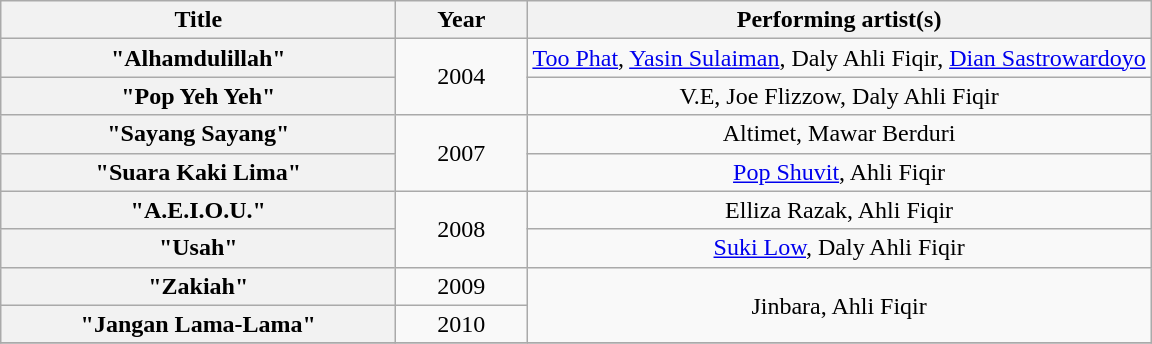<table class="wikitable plainrowheaders" style="text-align:center;" border="1">
<tr>
<th scope="col" style="width:16em;">Title</th>
<th scope="col" style="width:5em;">Year</th>
<th>Performing artist(s)</th>
</tr>
<tr>
<th scope="row">"Alhamdulillah"</th>
<td rowspan="2">2004</td>
<td><a href='#'>Too Phat</a>, <a href='#'>Yasin Sulaiman</a>, Daly Ahli Fiqir, <a href='#'>Dian Sastrowardoyo</a></td>
</tr>
<tr>
<th scope="row">"Pop Yeh Yeh"</th>
<td>V.E, Joe Flizzow, Daly Ahli Fiqir</td>
</tr>
<tr>
<th scope="row">"Sayang Sayang"</th>
<td rowspan="2">2007</td>
<td>Altimet, Mawar Berduri</td>
</tr>
<tr>
<th scope="row">"Suara Kaki Lima"</th>
<td><a href='#'>Pop Shuvit</a>, Ahli Fiqir</td>
</tr>
<tr>
<th scope="row">"A.E.I.O.U."</th>
<td rowspan="2">2008</td>
<td>Elliza Razak, Ahli Fiqir</td>
</tr>
<tr>
<th scope="row">"Usah"</th>
<td><a href='#'>Suki Low</a>, Daly Ahli Fiqir</td>
</tr>
<tr>
<th scope="row">"Zakiah"</th>
<td>2009</td>
<td rowspan="2">Jinbara, Ahli Fiqir</td>
</tr>
<tr>
<th scope="row">"Jangan Lama-Lama"</th>
<td>2010</td>
</tr>
<tr>
</tr>
</table>
